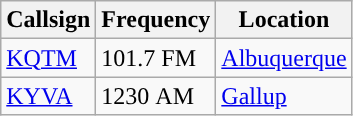<table class="wikitable">
<tr>
<th>Callsign</th>
<th>Frequency</th>
<th>Location</th>
</tr>
<tr>
<td><a href='#'>KQTM</a></td>
<td>101.7 FM</td>
<td><a href='#'>Albuquerque</a></td>
</tr>
<tr>
<td><a href='#'>KYVA</a></td>
<td>1230 AM</td>
<td><a href='#'>Gallup</a></td>
</tr>
</table>
